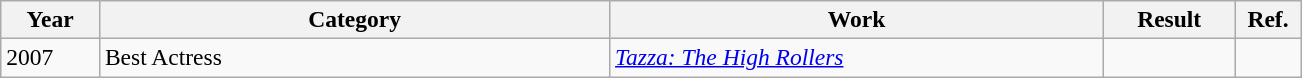<table class="wikitable sortable plainrowheaders" style="font-size:98%">
<tr>
<th scope="col" style="width:6%;">Year</th>
<th scope="col" style="width:31%;">Category</th>
<th scope="col" style="width:30%;">Work</th>
<th scope="col" style="width:8%;">Result</th>
<th scope="col" style="width:4%;">Ref.</th>
</tr>
<tr>
<td>2007</td>
<td>Best Actress</td>
<td><em><a href='#'>Tazza: The High Rollers</a></em></td>
<td></td>
<td></td>
</tr>
</table>
